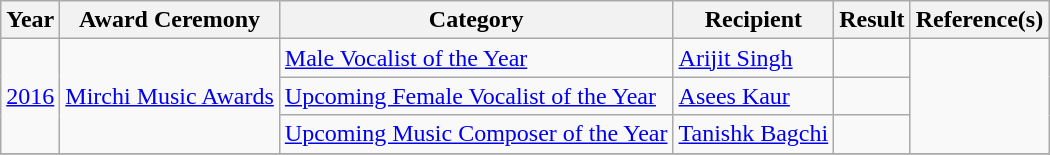<table class="wikitable">
<tr>
<th>Year</th>
<th>Award Ceremony</th>
<th>Category</th>
<th>Recipient</th>
<th>Result</th>
<th>Reference(s)</th>
</tr>
<tr>
<td rowspan=3><a href='#'>2016</a></td>
<td rowspan=3><a href='#'>Mirchi Music Awards</a></td>
<td><a href='#'>Male Vocalist of the Year</a></td>
<td><a href='#'>Arijit Singh</a></td>
<td></td>
<td rowspan=3></td>
</tr>
<tr>
<td><a href='#'>Upcoming Female Vocalist of the Year</a></td>
<td><a href='#'>Asees Kaur</a></td>
<td></td>
</tr>
<tr>
<td><a href='#'>Upcoming Music Composer of the Year</a></td>
<td><a href='#'>Tanishk Bagchi</a></td>
<td></td>
</tr>
<tr>
</tr>
</table>
